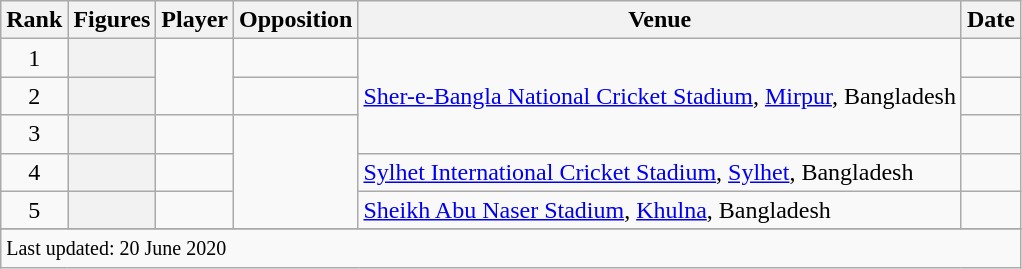<table class="wikitable plainrowheaders sortable">
<tr>
<th scope=col>Rank</th>
<th scope=col>Figures</th>
<th scope=col>Player</th>
<th scope=col>Opposition</th>
<th scope=col>Venue</th>
<th scope=col>Date</th>
</tr>
<tr>
<td align=center>1</td>
<th scope=row style=text-align:center;></th>
<td rowspan=2></td>
<td></td>
<td rowspan=3><a href='#'>Sher-e-Bangla National Cricket Stadium</a>, <a href='#'>Mirpur</a>, Bangladesh</td>
<td></td>
</tr>
<tr>
<td align=center>2</td>
<th scope=row style=text-align:center;></th>
<td></td>
<td></td>
</tr>
<tr>
<td align=center>3</td>
<th scope=row style=text-align:center;></th>
<td></td>
<td rowspan=3></td>
<td></td>
</tr>
<tr>
<td align=center>4</td>
<th scope=row style=text-align:center;></th>
<td></td>
<td><a href='#'>Sylhet International Cricket Stadium</a>, <a href='#'>Sylhet</a>, Bangladesh</td>
<td></td>
</tr>
<tr>
<td align=center>5</td>
<th scope=row style=text-align:center;></th>
<td></td>
<td><a href='#'>Sheikh Abu Naser Stadium</a>, <a href='#'>Khulna</a>, Bangladesh</td>
<td></td>
</tr>
<tr>
</tr>
<tr class=sortbottom>
<td colspan=6><small>Last updated: 20 June 2020</small></td>
</tr>
</table>
